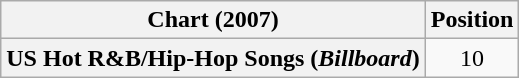<table class="wikitable plainrowheaders" style="text-align:center">
<tr>
<th>Chart (2007)</th>
<th>Position</th>
</tr>
<tr>
<th scope="row">US Hot R&B/Hip-Hop Songs (<em>Billboard</em>)</th>
<td align="center">10</td>
</tr>
</table>
